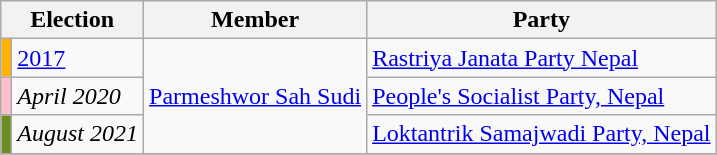<table class="wikitable">
<tr>
<th colspan="2">Election</th>
<th>Member</th>
<th>Party</th>
</tr>
<tr>
<td style="background-color:#ffb300"></td>
<td><a href='#'>2017</a></td>
<td rowspan="3"><a href='#'>Parmeshwor Sah Sudi</a></td>
<td><a href='#'>Rastriya Janata Party Nepal</a></td>
</tr>
<tr>
<td style="background-color:#ffc0cb"></td>
<td><em>April 2020</em></td>
<td><a href='#'>People's Socialist Party, Nepal</a></td>
</tr>
<tr>
<td style="background-color:olivedrab"></td>
<td><em>August 2021</em></td>
<td><a href='#'>Loktantrik Samajwadi Party, Nepal</a></td>
</tr>
<tr>
</tr>
</table>
